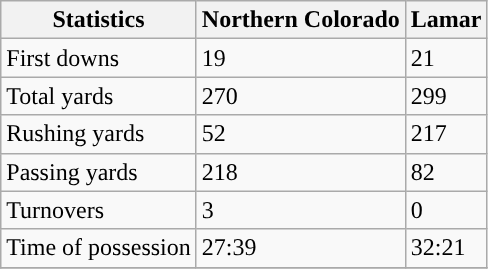<table class="wikitable" style="float: left;">
<tr>
<th>Statistics</th>
<th><strong>Northern Colorado</strong></th>
<th><strong>Lamar</strong></th>
</tr>
<tr>
<td>First downs</td>
<td>19</td>
<td>21</td>
</tr>
<tr>
<td>Total yards</td>
<td>270</td>
<td>299</td>
</tr>
<tr>
<td>Rushing yards</td>
<td>52</td>
<td>217</td>
</tr>
<tr>
<td>Passing yards</td>
<td>218</td>
<td>82</td>
</tr>
<tr>
<td>Turnovers</td>
<td>3</td>
<td>0</td>
</tr>
<tr>
<td>Time of possession</td>
<td>27:39</td>
<td>32:21</td>
</tr>
<tr>
</tr>
</table>
